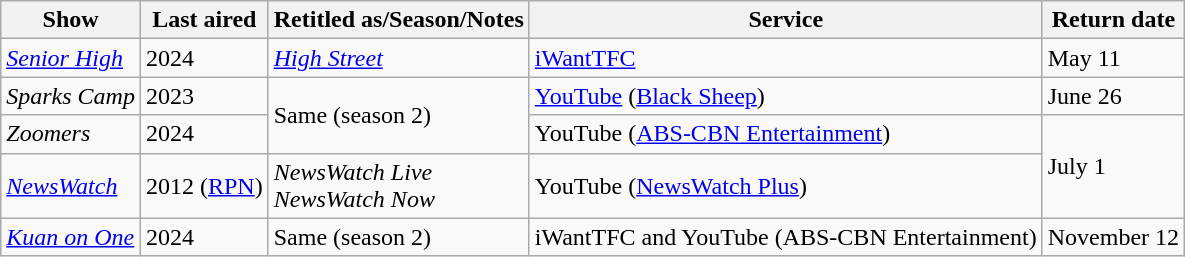<table class="wikitable">
<tr>
<th>Show</th>
<th>Last aired</th>
<th>Retitled as/Season/Notes</th>
<th>Service</th>
<th>Return date</th>
</tr>
<tr>
<td><em><a href='#'>Senior High</a></em></td>
<td>2024</td>
<td><em><a href='#'>High Street</a></em></td>
<td><a href='#'>iWantTFC</a></td>
<td>May 11</td>
</tr>
<tr>
<td><em>Sparks Camp</em></td>
<td>2023</td>
<td rowspan="2">Same (season 2)</td>
<td><a href='#'>YouTube</a> (<a href='#'>Black Sheep</a>)</td>
<td>June 26</td>
</tr>
<tr>
<td><em>Zoomers</em></td>
<td>2024</td>
<td>YouTube (<a href='#'>ABS-CBN Entertainment</a>)</td>
<td rowspan="2">July 1</td>
</tr>
<tr>
<td><em><a href='#'>NewsWatch</a></em></td>
<td>2012 (<a href='#'>RPN</a>)</td>
<td><em>NewsWatch Live</em><br><em>NewsWatch Now</em></td>
<td>YouTube (<a href='#'>NewsWatch Plus</a>)</td>
</tr>
<tr>
<td><em><a href='#'>Kuan on One</a></em></td>
<td>2024</td>
<td>Same (season 2)</td>
<td>iWantTFC and YouTube (ABS-CBN Entertainment)</td>
<td>November 12</td>
</tr>
</table>
